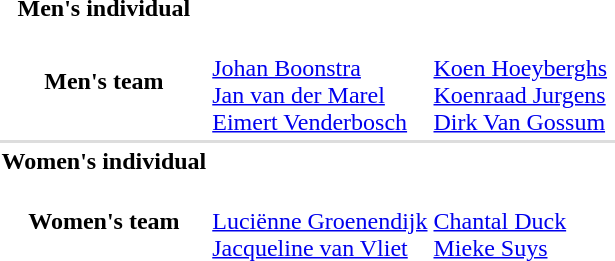<table>
<tr>
<th scope="row">Men's individual</th>
<td></td>
<td></td>
<td></td>
</tr>
<tr>
<th scope="row">Men's team</th>
<td><br><a href='#'>Johan Boonstra</a><br><a href='#'>Jan van der Marel</a><br><a href='#'>Eimert Venderbosch</a></td>
<td><br><a href='#'>Koen Hoeyberghs</a><br><a href='#'>Koenraad Jurgens</a><br><a href='#'>Dirk Van Gossum</a></td>
<td valign=top></td>
</tr>
<tr bgcolor=#DDDDDD>
<td colspan=4></td>
</tr>
<tr>
<th scope="row">Women's individual</th>
<td></td>
<td></td>
<td></td>
</tr>
<tr>
<th scope="row">Women's team</th>
<td><br><a href='#'>Luciënne Groenendijk</a><br><a href='#'>Jacqueline van Vliet</a></td>
<td><br><a href='#'>Chantal Duck</a><br><a href='#'>Mieke Suys</a></td>
<td valign=top></td>
</tr>
</table>
